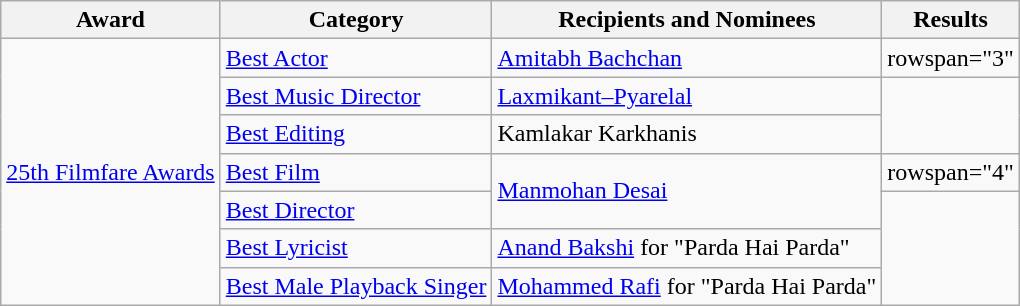<table class="wikitable plainrowheaders sortable">
<tr>
<th>Award</th>
<th>Category</th>
<th>Recipients and Nominees</th>
<th>Results</th>
</tr>
<tr>
<td rowspan="7"><a href='#'>25th Filmfare Awards</a></td>
<td><a href='#'>Best Actor</a></td>
<td><a href='#'>Amitabh Bachchan</a></td>
<td>rowspan="3" </td>
</tr>
<tr>
<td><a href='#'>Best Music Director</a></td>
<td><a href='#'>Laxmikant–Pyarelal</a></td>
</tr>
<tr>
<td><a href='#'>Best Editing</a></td>
<td>Kamlakar Karkhanis</td>
</tr>
<tr>
<td><a href='#'>Best Film</a></td>
<td rowspan="2"><a href='#'>Manmohan Desai</a></td>
<td>rowspan="4" </td>
</tr>
<tr>
<td><a href='#'>Best Director</a></td>
</tr>
<tr>
<td><a href='#'>Best Lyricist</a></td>
<td><a href='#'>Anand Bakshi</a> for "Parda Hai Parda"</td>
</tr>
<tr>
<td><a href='#'>Best Male Playback Singer</a></td>
<td><a href='#'>Mohammed Rafi</a> for "Parda Hai Parda"</td>
</tr>
</table>
